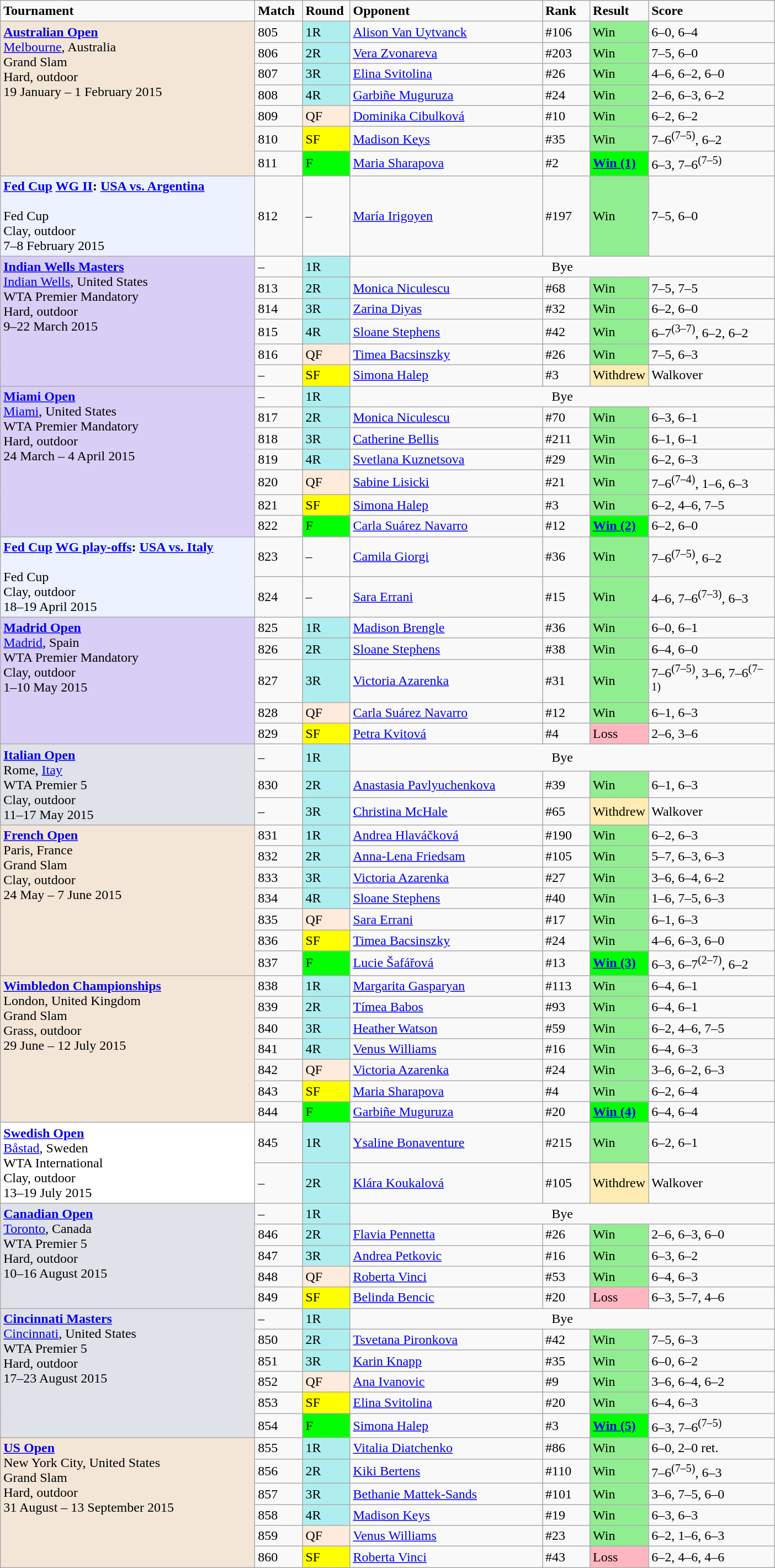<table class="wikitable">
<tr style="font-weight:bold">
<td style="width:300px;">Tournament</td>
<td style="width:50px;">Match</td>
<td style="width:50px;">Round</td>
<td style="width:225px;">Opponent</td>
<td style="width:50px;">Rank</td>
<td style="width:50px;">Result</td>
<td style="width:145px;">Score</td>
</tr>
<tr>
<td rowspan="7" style="background:#F3E6D7; text-align:left; vertical-align:top;"><strong><a href='#'>Australian Open</a></strong><br> <a href='#'>Melbourne</a>, Australia<br>Grand Slam<br>Hard, outdoor<br>19 January – 1 February 2015</td>
<td>805</td>
<td style="background:#afeeee;">1R</td>
<td> <a href='#'>Alison Van Uytvanck</a></td>
<td>#106</td>
<td bgcolor=lightgreen>Win</td>
<td>6–0, 6–4</td>
</tr>
<tr>
<td>806</td>
<td style="background:#afeeee;">2R</td>
<td> <a href='#'>Vera Zvonareva</a></td>
<td>#203</td>
<td bgcolor=lightgreen>Win</td>
<td>7–5, 6–0</td>
</tr>
<tr>
<td>807</td>
<td style="background:#afeeee;">3R</td>
<td> <a href='#'>Elina Svitolina</a></td>
<td>#26</td>
<td bgcolor=lightgreen>Win</td>
<td>4–6, 6–2, 6–0</td>
</tr>
<tr>
<td>808</td>
<td style="background:#afeeee;">4R</td>
<td> <a href='#'>Garbiñe Muguruza</a></td>
<td>#24</td>
<td bgcolor=lightgreen>Win</td>
<td>2–6, 6–3, 6–2</td>
</tr>
<tr>
<td>809</td>
<td style="background:#ffebdc;">QF</td>
<td> <a href='#'>Dominika Cibulková</a></td>
<td>#10</td>
<td bgcolor=lightgreen>Win</td>
<td>6–2, 6–2</td>
</tr>
<tr>
<td>810</td>
<td style="background:yellow;">SF</td>
<td> <a href='#'>Madison Keys</a></td>
<td>#35</td>
<td bgcolor=lightgreen>Win</td>
<td>7–6<sup>(7–5)</sup>, 6–2</td>
</tr>
<tr>
<td>811</td>
<td style="background:lime;">F</td>
<td> <a href='#'>Maria Sharapova</a></td>
<td>#2</td>
<td bgcolor=lime><strong><a href='#'>Win (1)</a></strong></td>
<td>6–3, 7–6<sup>(7–5)</sup></td>
</tr>
<tr>
<td rowspan="1" style="background:#ecf2ff; text-align:left; vertical-align:top;"><strong><a href='#'>Fed Cup</a> <a href='#'>WG II</a>: <a href='#'>USA vs. Argentina</a></strong> <br>  <br>Fed Cup<br>Clay, outdoor<br>7–8 February 2015</td>
<td>812</td>
<td>–</td>
<td> <a href='#'>María Irigoyen</a></td>
<td>#197</td>
<td bgcolor=lightgreen>Win</td>
<td>7–5, 6–0</td>
</tr>
<tr>
<td rowspan="6" style="background:#D8CEF6; text-align:left; vertical-align:top;"><strong><a href='#'>Indian Wells Masters</a></strong><br> <a href='#'>Indian Wells</a>, United States<br>WTA Premier Mandatory<br>Hard, outdoor<br>9–22 March 2015</td>
<td>–</td>
<td style="background:#afeeee;">1R</td>
<td colspan="5" align="center">Bye</td>
</tr>
<tr>
<td>813</td>
<td style="background:#afeeee;">2R</td>
<td> <a href='#'>Monica Niculescu</a></td>
<td>#68</td>
<td bgcolor=lightgreen>Win</td>
<td>7–5, 7–5</td>
</tr>
<tr>
<td>814</td>
<td style="background:#afeeee;">3R</td>
<td> <a href='#'>Zarina Diyas</a></td>
<td>#32</td>
<td bgcolor=lightgreen>Win</td>
<td>6–2, 6–0</td>
</tr>
<tr>
<td>815</td>
<td style="background:#afeeee;">4R</td>
<td> <a href='#'>Sloane Stephens</a></td>
<td>#42</td>
<td bgcolor=lightgreen>Win</td>
<td>6–7<sup>(3–7)</sup>, 6–2, 6–2</td>
</tr>
<tr>
<td>816</td>
<td style="background:#ffebdc;">QF</td>
<td> <a href='#'>Timea Bacsinszky</a></td>
<td>#26</td>
<td bgcolor=lightgreen>Win</td>
<td>7–5, 6–3</td>
</tr>
<tr>
<td>–</td>
<td style="background:yellow;">SF</td>
<td> <a href='#'>Simona Halep</a></td>
<td>#3</td>
<td bgcolor=#ffecb2>Withdrew</td>
<td>Walkover</td>
</tr>
<tr>
<td rowspan="7" style="background:#D8CEF6; text-align:left; vertical-align:top;"><strong><a href='#'>Miami Open</a></strong><br> <a href='#'>Miami</a>, United States<br>WTA Premier Mandatory<br>Hard, outdoor<br>24 March – 4 April 2015</td>
<td>–</td>
<td style="background:#afeeee;">1R</td>
<td colspan="5" align="center">Bye</td>
</tr>
<tr>
<td>817</td>
<td style="background:#afeeee;">2R</td>
<td> <a href='#'>Monica Niculescu</a></td>
<td>#70</td>
<td bgcolor=lightgreen>Win</td>
<td>6–3, 6–1</td>
</tr>
<tr>
<td>818</td>
<td style="background:#afeeee;">3R</td>
<td> <a href='#'>Catherine Bellis</a></td>
<td>#211</td>
<td bgcolor=lightgreen>Win</td>
<td>6–1, 6–1</td>
</tr>
<tr>
<td>819</td>
<td style="background:#afeeee;">4R</td>
<td> <a href='#'>Svetlana Kuznetsova</a></td>
<td>#29</td>
<td bgcolor=lightgreen>Win</td>
<td>6–2, 6–3</td>
</tr>
<tr>
<td>820</td>
<td style="background:#ffebdc;">QF</td>
<td> <a href='#'>Sabine Lisicki</a></td>
<td>#21</td>
<td bgcolor=lightgreen>Win</td>
<td>7–6<sup>(7–4)</sup>, 1–6, 6–3</td>
</tr>
<tr>
<td>821</td>
<td style="background:yellow;">SF</td>
<td> <a href='#'>Simona Halep</a></td>
<td>#3</td>
<td bgcolor=lightgreen>Win</td>
<td>6–2, 4–6, 7–5</td>
</tr>
<tr>
<td>822</td>
<td style="background:lime;">F</td>
<td> <a href='#'>Carla Suárez Navarro</a></td>
<td>#12</td>
<td bgcolor=lime><strong><a href='#'>Win (2)</a></strong></td>
<td>6–2, 6–0</td>
</tr>
<tr>
<td rowspan="2" style="background:#ecf2ff; text-align:left; vertical-align:top;"><strong><a href='#'>Fed Cup</a> <a href='#'>WG play-offs</a>: <a href='#'>USA vs. Italy</a></strong> <br>  <br>Fed Cup<br>Clay, outdoor<br>18–19 April 2015</td>
<td>823</td>
<td>–</td>
<td> <a href='#'>Camila Giorgi</a></td>
<td>#36</td>
<td bgcolor=lightgreen>Win</td>
<td>7–6<sup>(7–5)</sup>, 6–2</td>
</tr>
<tr>
<td>824</td>
<td>–</td>
<td> <a href='#'>Sara Errani</a></td>
<td>#15</td>
<td bgcolor=lightgreen>Win</td>
<td>4–6, 7–6<sup>(7–3)</sup>, 6–3</td>
</tr>
<tr>
<td rowspan="5" style="background:#D8CEF6; text-align:left; vertical-align:top;"><strong><a href='#'>Madrid Open</a></strong><br> <a href='#'>Madrid</a>, Spain<br>WTA Premier Mandatory<br>Clay, outdoor<br>1–10 May 2015</td>
<td>825</td>
<td style="background:#afeeee;">1R</td>
<td> <a href='#'>Madison Brengle</a></td>
<td>#36</td>
<td bgcolor=lightgreen>Win</td>
<td>6–0, 6–1</td>
</tr>
<tr>
<td>826</td>
<td style="background:#afeeee;">2R</td>
<td> <a href='#'>Sloane Stephens</a></td>
<td>#38</td>
<td bgcolor=lightgreen>Win</td>
<td>6–4, 6–0</td>
</tr>
<tr>
<td>827</td>
<td style="background:#afeeee;">3R</td>
<td> <a href='#'>Victoria Azarenka</a></td>
<td>#31</td>
<td bgcolor=lightgreen>Win</td>
<td>7–6<sup>(7–5)</sup>, 3–6, 7–6<sup>(7–1)</sup></td>
</tr>
<tr>
<td>828</td>
<td style="background:#ffebdc;">QF</td>
<td> <a href='#'>Carla Suárez Navarro</a></td>
<td>#12</td>
<td bgcolor=lightgreen>Win</td>
<td>6–1, 6–3</td>
</tr>
<tr>
<td>829</td>
<td style="background:yellow;">SF</td>
<td> <a href='#'>Petra Kvitová</a></td>
<td>#4</td>
<td bgcolor=lightpink>Loss</td>
<td>2–6, 3–6</td>
</tr>
<tr>
<td rowspan="3" style="background:#dfe2e9; text-align:left; vertical-align:top;"><strong><a href='#'>Italian Open</a></strong><br> Rome, <a href='#'>Itay</a><br>WTA Premier 5<br>Clay, outdoor<br>11–17 May 2015</td>
<td>–</td>
<td style="background:#afeeee;">1R</td>
<td colspan="5" align="center">Bye</td>
</tr>
<tr>
<td>830</td>
<td style="background:#afeeee;">2R</td>
<td> <a href='#'>Anastasia Pavlyuchenkova</a></td>
<td>#39</td>
<td bgcolor=lightgreen>Win</td>
<td>6–1, 6–3</td>
</tr>
<tr>
<td>–</td>
<td style="background:#afeeee;">3R</td>
<td> <a href='#'>Christina McHale</a></td>
<td>#65</td>
<td bgcolor=#ffecb2>Withdrew</td>
<td>Walkover</td>
</tr>
<tr>
<td rowspan="7" style="background:#F3E6D7; text-align:left; vertical-align:top;"><strong><a href='#'>French Open</a></strong><br> Paris, France<br>Grand Slam<br>Clay, outdoor<br>24 May – 7 June 2015</td>
<td>831</td>
<td style="background:#afeeee;">1R</td>
<td> <a href='#'>Andrea Hlaváčková</a></td>
<td>#190</td>
<td bgcolor=lightgreen>Win</td>
<td>6–2, 6–3</td>
</tr>
<tr>
<td>832</td>
<td style="background:#afeeee;">2R</td>
<td> <a href='#'>Anna-Lena Friedsam</a></td>
<td>#105</td>
<td bgcolor=lightgreen>Win</td>
<td>5–7, 6–3, 6–3</td>
</tr>
<tr>
<td>833</td>
<td style="background:#afeeee;">3R</td>
<td> <a href='#'>Victoria Azarenka</a></td>
<td>#27</td>
<td bgcolor=lightgreen>Win</td>
<td>3–6, 6–4, 6–2</td>
</tr>
<tr>
<td>834</td>
<td style="background:#afeeee;">4R</td>
<td> <a href='#'>Sloane Stephens</a></td>
<td>#40</td>
<td bgcolor=lightgreen>Win</td>
<td>1–6, 7–5, 6–3</td>
</tr>
<tr>
<td>835</td>
<td style="background:#ffebdc;">QF</td>
<td> <a href='#'>Sara Errani</a></td>
<td>#17</td>
<td bgcolor=lightgreen>Win</td>
<td>6–1, 6–3</td>
</tr>
<tr>
<td>836</td>
<td style="background:yellow;">SF</td>
<td> <a href='#'>Timea Bacsinszky</a></td>
<td>#24</td>
<td bgcolor=lightgreen>Win</td>
<td>4–6, 6–3, 6–0</td>
</tr>
<tr>
<td>837</td>
<td style="background:lime;">F</td>
<td> <a href='#'>Lucie Šafářová</a></td>
<td>#13</td>
<td bgcolor=lime><strong><a href='#'>Win (3)</a></strong></td>
<td>6–3, 6–7<sup>(2–7)</sup>, 6–2</td>
</tr>
<tr>
<td rowspan="7" style="background:#F3E6D7; text-align:left; vertical-align:top;"><strong><a href='#'>Wimbledon Championships</a></strong><br> London, United Kingdom<br>Grand Slam<br>Grass, outdoor<br>29 June – 12 July 2015</td>
<td>838</td>
<td style="background:#afeeee;">1R</td>
<td> <a href='#'>Margarita Gasparyan</a></td>
<td>#113</td>
<td bgcolor=lightgreen>Win</td>
<td>6–4, 6–1</td>
</tr>
<tr>
<td>839</td>
<td style="background:#afeeee;">2R</td>
<td> <a href='#'>Tímea Babos</a></td>
<td>#93</td>
<td bgcolor=lightgreen>Win</td>
<td>6–4, 6–1</td>
</tr>
<tr>
<td>840</td>
<td style="background:#afeeee;">3R</td>
<td> <a href='#'>Heather Watson</a></td>
<td>#59</td>
<td bgcolor=lightgreen>Win</td>
<td>6–2, 4–6, 7–5</td>
</tr>
<tr>
<td>841</td>
<td style="background:#afeeee;">4R</td>
<td> <a href='#'>Venus Williams</a></td>
<td>#16</td>
<td bgcolor=lightgreen>Win</td>
<td>6–4, 6–3</td>
</tr>
<tr>
<td>842</td>
<td style="background:#ffebdc;">QF</td>
<td> <a href='#'>Victoria Azarenka</a></td>
<td>#24</td>
<td bgcolor=lightgreen>Win</td>
<td>3–6, 6–2, 6–3</td>
</tr>
<tr>
<td>843</td>
<td style="background:yellow;">SF</td>
<td> <a href='#'>Maria Sharapova</a></td>
<td>#4</td>
<td bgcolor=lightgreen>Win</td>
<td>6–2, 6–4</td>
</tr>
<tr>
<td>844</td>
<td style="background:lime;">F</td>
<td> <a href='#'>Garbiñe Muguruza</a></td>
<td>#20</td>
<td bgcolor=lime><strong><a href='#'>Win (4)</a></strong></td>
<td>6–4, 6–4</td>
</tr>
<tr>
<td rowspan="2" style="background:#fff; text-align:left; vertical-align:top;"><strong><a href='#'>Swedish Open</a></strong><br> <a href='#'>Båstad</a>, Sweden<br>WTA International<br>Clay, outdoor<br> 13–19 July 2015</td>
<td>845</td>
<td style="background:#afeeee;">1R</td>
<td> <a href='#'>Ysaline Bonaventure</a></td>
<td>#215</td>
<td bgcolor=lightgreen>Win</td>
<td>6–2, 6–1</td>
</tr>
<tr>
<td>–</td>
<td style="background:#afeeee;">2R</td>
<td> <a href='#'>Klára Koukalová</a></td>
<td>#105</td>
<td bgcolor=#ffecb2>Withdrew</td>
<td>Walkover</td>
</tr>
<tr>
<td rowspan="5" style="background:#dfe2e9; text-align:left; vertical-align:top;"><strong><a href='#'>Canadian Open</a></strong><br> <a href='#'>Toronto</a>, Canada<br>WTA Premier 5<br>Hard, outdoor<br>10–16 August 2015</td>
<td>–</td>
<td style="background:#afeeee;">1R</td>
<td colspan="5" align="center">Bye</td>
</tr>
<tr>
<td>846</td>
<td style="background:#afeeee;">2R</td>
<td> <a href='#'>Flavia Pennetta</a></td>
<td>#26</td>
<td bgcolor=lightgreen>Win</td>
<td>2–6, 6–3, 6–0</td>
</tr>
<tr>
<td>847</td>
<td style="background:#afeeee;">3R</td>
<td> <a href='#'>Andrea Petkovic</a></td>
<td>#16</td>
<td bgcolor=lightgreen>Win</td>
<td>6–3, 6–2</td>
</tr>
<tr>
<td>848</td>
<td style="background:#ffebdc;">QF</td>
<td> <a href='#'>Roberta Vinci</a></td>
<td>#53</td>
<td bgcolor=lightgreen>Win</td>
<td>6–4, 6–3</td>
</tr>
<tr>
<td>849</td>
<td style="background:yellow;">SF</td>
<td> <a href='#'>Belinda Bencic</a></td>
<td>#20</td>
<td bgcolor=lightpink>Loss</td>
<td>6–3, 5–7, 4–6</td>
</tr>
<tr>
<td rowspan="6" style="background:#dfe2e9; text-align:left; vertical-align:top;"><strong><a href='#'>Cincinnati Masters</a></strong><br> <a href='#'>Cincinnati</a>, United States<br>WTA Premier 5<br>Hard, outdoor<br>17–23 August 2015</td>
<td>–</td>
<td style="background:#afeeee;">1R</td>
<td colspan="5" align="center">Bye</td>
</tr>
<tr>
<td>850</td>
<td style="background:#afeeee;">2R</td>
<td> <a href='#'>Tsvetana Pironkova</a></td>
<td>#42</td>
<td bgcolor=lightgreen>Win</td>
<td>7–5, 6–3</td>
</tr>
<tr>
<td>851</td>
<td style="background:#afeeee;">3R</td>
<td> <a href='#'>Karin Knapp</a></td>
<td>#35</td>
<td bgcolor=lightgreen>Win</td>
<td>6–0, 6–2</td>
</tr>
<tr>
<td>852</td>
<td style="background:#ffebdc;">QF</td>
<td> <a href='#'>Ana Ivanovic</a></td>
<td>#9</td>
<td bgcolor=lightgreen>Win</td>
<td>3–6, 6–4, 6–2</td>
</tr>
<tr>
<td>853</td>
<td style="background:yellow;">SF</td>
<td> <a href='#'>Elina Svitolina</a></td>
<td>#20</td>
<td bgcolor=lightgreen>Win</td>
<td>6–4, 6–3</td>
</tr>
<tr>
<td>854</td>
<td style="background:lime;">F</td>
<td> <a href='#'>Simona Halep</a></td>
<td>#3</td>
<td bgcolor=lime><strong><a href='#'>Win (5)</a></strong></td>
<td>6–3, 7–6<sup>(7–5)</sup></td>
</tr>
<tr>
<td rowspan="7" style="background:#F3E6D7; text-align:left; vertical-align:top;"><strong><a href='#'>US Open</a></strong><br> New York City, United States<br>Grand Slam<br>Hard, outdoor<br>31 August – 13 September 2015</td>
<td>855</td>
<td style="background:#afeeee;">1R</td>
<td> <a href='#'>Vitalia Diatchenko</a></td>
<td>#86</td>
<td bgcolor=lightgreen>Win</td>
<td>6–0, 2–0 ret.</td>
</tr>
<tr>
<td>856</td>
<td style="background:#afeeee;">2R</td>
<td> <a href='#'>Kiki Bertens</a></td>
<td>#110</td>
<td bgcolor=lightgreen>Win</td>
<td>7–6<sup>(7–5)</sup>, 6–3</td>
</tr>
<tr>
<td>857</td>
<td style="background:#afeeee;">3R</td>
<td> <a href='#'>Bethanie Mattek-Sands</a></td>
<td>#101</td>
<td bgcolor=lightgreen>Win</td>
<td>3–6, 7–5, 6–0</td>
</tr>
<tr>
<td>858</td>
<td style="background:#afeeee;">4R</td>
<td> <a href='#'>Madison Keys</a></td>
<td>#19</td>
<td bgcolor=lightgreen>Win</td>
<td>6–3, 6–3</td>
</tr>
<tr>
<td>859</td>
<td style="background:#ffebdc;">QF</td>
<td> <a href='#'>Venus Williams</a></td>
<td>#23</td>
<td bgcolor=lightgreen>Win</td>
<td>6–2, 1–6, 6–3</td>
</tr>
<tr>
<td>860</td>
<td style="background:yellow;">SF</td>
<td> <a href='#'>Roberta Vinci</a></td>
<td>#43</td>
<td bgcolor=lightpink>Loss</td>
<td>6–2, 4–6, 4–6</td>
</tr>
</table>
